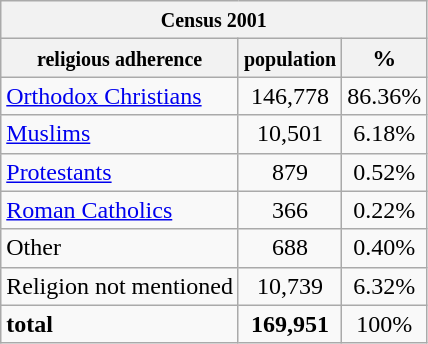<table class="wikitable">
<tr>
<th colspan=3><small>Census 2001</small></th>
</tr>
<tr>
<th><small>religious adherence</small></th>
<th><small>population</small></th>
<th>%</th>
</tr>
<tr>
<td><a href='#'>Orthodox Christians</a></td>
<td align="middle">146,778</td>
<td align="middle">86.36%</td>
</tr>
<tr>
<td><a href='#'>Muslims</a></td>
<td align="middle">10,501</td>
<td align="middle">6.18%</td>
</tr>
<tr>
<td><a href='#'>Protestants</a></td>
<td align="middle">879</td>
<td align="middle">0.52%</td>
</tr>
<tr>
<td><a href='#'>Roman Catholics</a></td>
<td align="middle">366</td>
<td align="middle">0.22%</td>
</tr>
<tr>
<td>Other</td>
<td align="middle">688</td>
<td align="middle">0.40%</td>
</tr>
<tr>
<td>Religion not mentioned</td>
<td align="middle">10,739</td>
<td align="middle">6.32%</td>
</tr>
<tr>
<td><strong>total</strong></td>
<td align="middle"><strong>169,951</strong></td>
<td align="middle">100%</td>
</tr>
</table>
